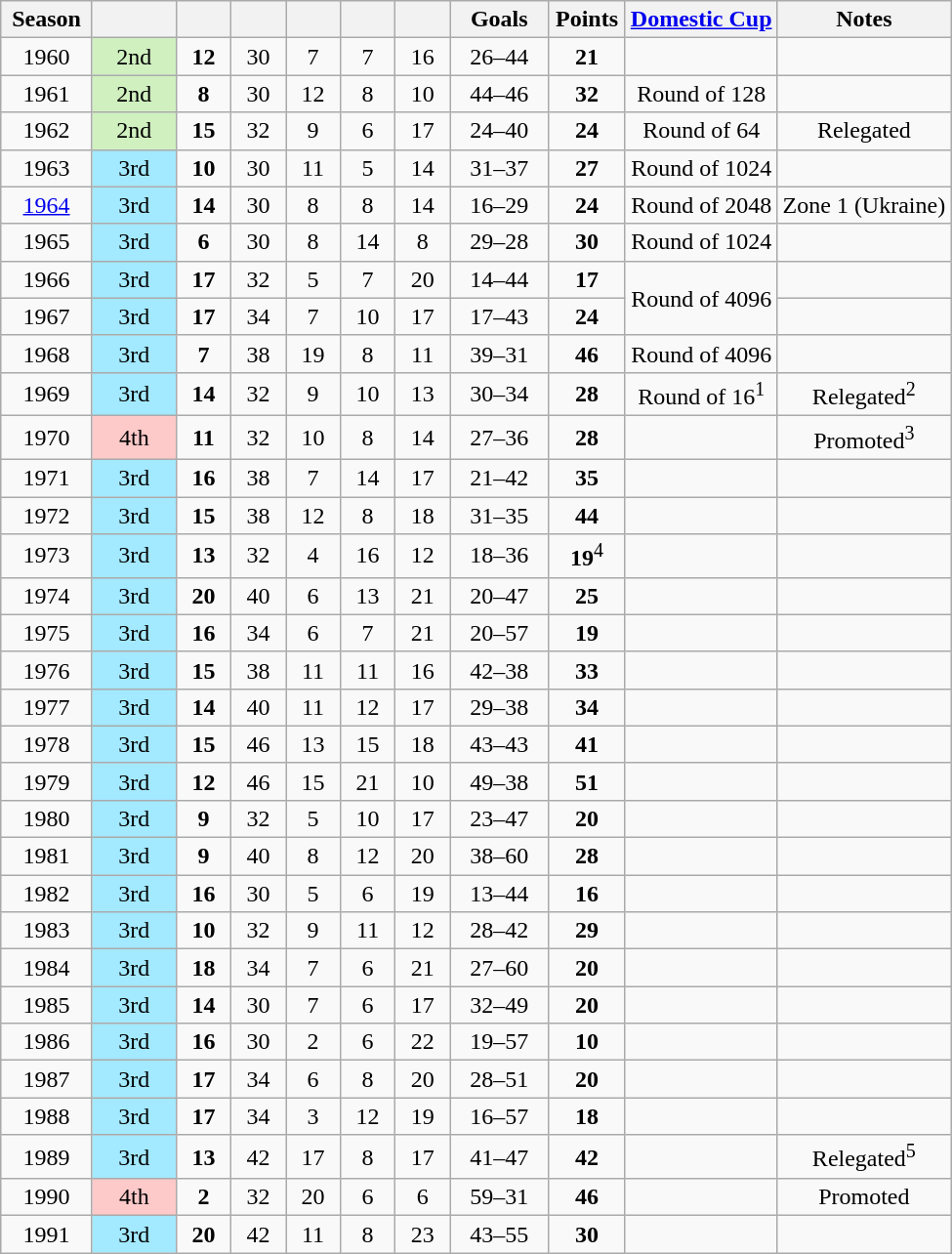<table class="wikitable" style="text-align: center;">
<tr>
<th width=55>Season</th>
<th width=50></th>
<th width=30></th>
<th width=30></th>
<th width=30></th>
<th width=30></th>
<th width=30></th>
<th width=60>Goals</th>
<th width=45>Points</th>
<th><a href='#'>Domestic Cup</a></th>
<th>Notes</th>
</tr>
<tr>
<td>1960</td>
<td style="background:#D0F0C0">2nd</td>
<td><strong>12</strong></td>
<td>30</td>
<td>7</td>
<td>7</td>
<td>16</td>
<td>26–44</td>
<td><strong>21</strong></td>
<td></td>
<td></td>
</tr>
<tr>
<td>1961</td>
<td style="background:#D0F0C0">2nd</td>
<td><strong>8</strong></td>
<td>30</td>
<td>12</td>
<td>8</td>
<td>10</td>
<td>44–46</td>
<td><strong>32</strong></td>
<td>Round of 128</td>
<td></td>
</tr>
<tr>
<td>1962</td>
<td style="background:#D0F0C0">2nd</td>
<td><strong>15</strong></td>
<td>32</td>
<td>9</td>
<td>6</td>
<td>17</td>
<td>24–40</td>
<td><strong>24</strong></td>
<td>Round of 64</td>
<td>Relegated</td>
</tr>
<tr>
<td>1963</td>
<td style="background:#A3E9FF">3rd</td>
<td><strong>10</strong></td>
<td>30</td>
<td>11</td>
<td>5</td>
<td>14</td>
<td>31–37</td>
<td><strong>27</strong></td>
<td>Round of 1024</td>
<td></td>
</tr>
<tr>
<td><a href='#'>1964</a></td>
<td style="background:#A3E9FF">3rd</td>
<td><strong>14</strong></td>
<td>30</td>
<td>8</td>
<td>8</td>
<td>14</td>
<td>16–29</td>
<td><strong>24</strong></td>
<td>Round of 2048</td>
<td>Zone 1 (Ukraine)</td>
</tr>
<tr>
<td>1965</td>
<td style="background:#A3E9FF">3rd</td>
<td><strong>6</strong></td>
<td>30</td>
<td>8</td>
<td>14</td>
<td>8</td>
<td>29–28</td>
<td><strong>30</strong></td>
<td>Round of 1024</td>
<td></td>
</tr>
<tr>
<td>1966</td>
<td style="background:#A3E9FF">3rd</td>
<td><strong>17</strong></td>
<td>32</td>
<td>5</td>
<td>7</td>
<td>20</td>
<td>14–44</td>
<td><strong>17</strong></td>
<td rowspan="2">Round of 4096</td>
<td></td>
</tr>
<tr>
<td>1967</td>
<td style="background:#A3E9FF">3rd</td>
<td><strong>17</strong></td>
<td>34</td>
<td>7</td>
<td>10</td>
<td>17</td>
<td>17–43</td>
<td><strong>24</strong></td>
<td></td>
</tr>
<tr>
<td>1968</td>
<td style="background:#A3E9FF">3rd</td>
<td><strong>7</strong></td>
<td>38</td>
<td>19</td>
<td>8</td>
<td>11</td>
<td>39–31</td>
<td><strong>46</strong></td>
<td>Round of 4096</td>
<td></td>
</tr>
<tr>
<td>1969</td>
<td style="background:#A3E9FF">3rd</td>
<td><strong>14</strong></td>
<td>32</td>
<td>9</td>
<td>10</td>
<td>13</td>
<td>30–34</td>
<td><strong>28</strong></td>
<td>Round of 16<sup>1</sup></td>
<td>Relegated<sup>2</sup></td>
</tr>
<tr>
<td>1970</td>
<td style="background:#FEC9C9">4th</td>
<td><strong>11</strong></td>
<td>32</td>
<td>10</td>
<td>8</td>
<td>14</td>
<td>27–36</td>
<td><strong>28</strong></td>
<td></td>
<td>Promoted<sup>3</sup></td>
</tr>
<tr>
<td>1971</td>
<td style="background:#A3E9FF">3rd</td>
<td><strong>16</strong></td>
<td>38</td>
<td>7</td>
<td>14</td>
<td>17</td>
<td>21–42</td>
<td><strong>35</strong></td>
<td></td>
<td></td>
</tr>
<tr>
<td>1972</td>
<td style="background:#A3E9FF">3rd</td>
<td><strong>15</strong></td>
<td>38</td>
<td>12</td>
<td>8</td>
<td>18</td>
<td>31–35</td>
<td><strong>44</strong></td>
<td></td>
<td></td>
</tr>
<tr>
<td>1973</td>
<td style="background:#A3E9FF">3rd</td>
<td><strong>13</strong></td>
<td>32</td>
<td>4</td>
<td>16</td>
<td>12</td>
<td>18–36</td>
<td><strong>19</strong><sup>4</sup></td>
<td></td>
<td></td>
</tr>
<tr>
<td>1974</td>
<td style="background:#A3E9FF">3rd</td>
<td><strong>20</strong></td>
<td>40</td>
<td>6</td>
<td>13</td>
<td>21</td>
<td>20–47</td>
<td><strong>25</strong></td>
<td></td>
<td></td>
</tr>
<tr>
<td>1975</td>
<td style="background:#A3E9FF">3rd</td>
<td><strong>16</strong></td>
<td>34</td>
<td>6</td>
<td>7</td>
<td>21</td>
<td>20–57</td>
<td><strong>19</strong></td>
<td></td>
<td></td>
</tr>
<tr>
<td>1976</td>
<td style="background:#A3E9FF">3rd</td>
<td><strong>15</strong></td>
<td>38</td>
<td>11</td>
<td>11</td>
<td>16</td>
<td>42–38</td>
<td><strong>33</strong></td>
<td></td>
<td></td>
</tr>
<tr>
<td>1977</td>
<td style="background:#A3E9FF">3rd</td>
<td><strong>14</strong></td>
<td>40</td>
<td>11</td>
<td>12</td>
<td>17</td>
<td>29–38</td>
<td><strong>34</strong></td>
<td></td>
<td></td>
</tr>
<tr>
<td>1978</td>
<td style="background:#A3E9FF">3rd</td>
<td><strong>15</strong></td>
<td>46</td>
<td>13</td>
<td>15</td>
<td>18</td>
<td>43–43</td>
<td><strong>41</strong></td>
<td></td>
<td></td>
</tr>
<tr>
<td>1979</td>
<td style="background:#A3E9FF">3rd</td>
<td><strong>12</strong></td>
<td>46</td>
<td>15</td>
<td>21</td>
<td>10</td>
<td>49–38</td>
<td><strong>51</strong></td>
<td></td>
<td></td>
</tr>
<tr>
<td>1980</td>
<td style="background:#A3E9FF">3rd</td>
<td><strong>9</strong></td>
<td>32</td>
<td>5</td>
<td>10</td>
<td>17</td>
<td>23–47</td>
<td><strong>20</strong></td>
<td></td>
<td></td>
</tr>
<tr>
<td>1981</td>
<td style="background:#A3E9FF">3rd</td>
<td><strong>9</strong></td>
<td>40</td>
<td>8</td>
<td>12</td>
<td>20</td>
<td>38–60</td>
<td><strong>28</strong></td>
<td></td>
<td></td>
</tr>
<tr>
<td>1982</td>
<td style="background:#A3E9FF">3rd</td>
<td><strong>16</strong></td>
<td>30</td>
<td>5</td>
<td>6</td>
<td>19</td>
<td>13–44</td>
<td><strong>16</strong></td>
<td></td>
<td></td>
</tr>
<tr>
<td>1983</td>
<td style="background:#A3E9FF">3rd</td>
<td><strong>10</strong></td>
<td>32</td>
<td>9</td>
<td>11</td>
<td>12</td>
<td>28–42</td>
<td><strong>29</strong></td>
<td></td>
<td></td>
</tr>
<tr>
<td>1984</td>
<td style="background:#A3E9FF">3rd</td>
<td><strong>18</strong></td>
<td>34</td>
<td>7</td>
<td>6</td>
<td>21</td>
<td>27–60</td>
<td><strong>20</strong></td>
<td></td>
<td></td>
</tr>
<tr>
<td>1985</td>
<td style="background:#A3E9FF">3rd</td>
<td><strong>14</strong></td>
<td>30</td>
<td>7</td>
<td>6</td>
<td>17</td>
<td>32–49</td>
<td><strong>20</strong></td>
<td></td>
<td></td>
</tr>
<tr>
<td>1986</td>
<td style="background:#A3E9FF">3rd</td>
<td><strong>16</strong></td>
<td>30</td>
<td>2</td>
<td>6</td>
<td>22</td>
<td>19–57</td>
<td><strong>10</strong></td>
<td></td>
<td></td>
</tr>
<tr>
<td>1987</td>
<td style="background:#A3E9FF">3rd</td>
<td><strong>17</strong></td>
<td>34</td>
<td>6</td>
<td>8</td>
<td>20</td>
<td>28–51</td>
<td><strong>20</strong></td>
<td></td>
<td></td>
</tr>
<tr>
<td>1988</td>
<td style="background:#A3E9FF">3rd</td>
<td><strong>17</strong></td>
<td>34</td>
<td>3</td>
<td>12</td>
<td>19</td>
<td>16–57</td>
<td><strong>18</strong></td>
<td></td>
<td></td>
</tr>
<tr>
<td>1989</td>
<td style="background:#A3E9FF">3rd</td>
<td><strong>13</strong></td>
<td>42</td>
<td>17</td>
<td>8</td>
<td>17</td>
<td>41–47</td>
<td><strong>42</strong></td>
<td></td>
<td>Relegated<sup>5</sup></td>
</tr>
<tr>
<td>1990</td>
<td style="background:#FEC9C9">4th</td>
<td><strong>2</strong></td>
<td>32</td>
<td>20</td>
<td>6</td>
<td>6</td>
<td>59–31</td>
<td><strong>46</strong></td>
<td></td>
<td>Promoted</td>
</tr>
<tr>
<td>1991</td>
<td style="background:#A3E9FF">3rd</td>
<td><strong>20</strong></td>
<td>42</td>
<td>11</td>
<td>8</td>
<td>23</td>
<td>43–55</td>
<td><strong>30</strong></td>
<td></td>
<td></td>
</tr>
</table>
